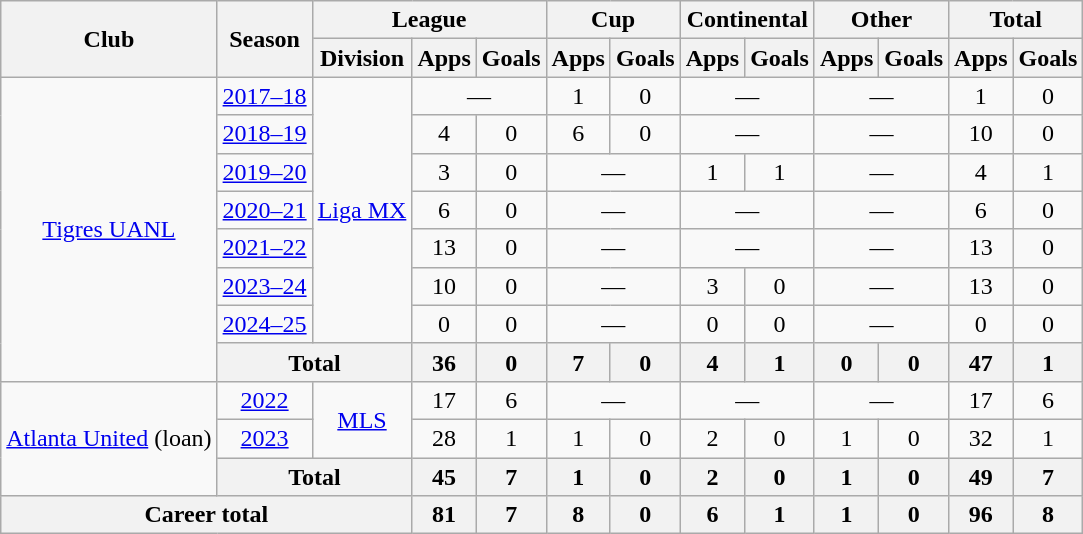<table class="wikitable" style="text-align: center">
<tr>
<th rowspan="2">Club</th>
<th rowspan="2">Season</th>
<th colspan="3">League</th>
<th colspan="2">Cup</th>
<th colspan="2">Continental</th>
<th colspan="2">Other</th>
<th colspan="2">Total</th>
</tr>
<tr>
<th>Division</th>
<th>Apps</th>
<th>Goals</th>
<th>Apps</th>
<th>Goals</th>
<th>Apps</th>
<th>Goals</th>
<th>Apps</th>
<th>Goals</th>
<th>Apps</th>
<th>Goals</th>
</tr>
<tr>
<td rowspan="8"><a href='#'>Tigres UANL</a></td>
<td><a href='#'>2017–18</a></td>
<td rowspan="7"><a href='#'>Liga MX</a></td>
<td colspan=2>—</td>
<td>1</td>
<td>0</td>
<td colspan=2>—</td>
<td colspan=2>—</td>
<td>1</td>
<td>0</td>
</tr>
<tr>
<td><a href='#'>2018–19</a></td>
<td>4</td>
<td>0</td>
<td>6</td>
<td>0</td>
<td colspan=2>—</td>
<td colspan=2>—</td>
<td>10</td>
<td>0</td>
</tr>
<tr>
<td><a href='#'>2019–20</a></td>
<td>3</td>
<td>0</td>
<td colspan=2>—</td>
<td>1</td>
<td>1</td>
<td colspan=2>—</td>
<td>4</td>
<td>1</td>
</tr>
<tr>
<td><a href='#'>2020–21</a></td>
<td>6</td>
<td>0</td>
<td colspan=2>—</td>
<td colspan=2>—</td>
<td colspan=2>—</td>
<td>6</td>
<td>0</td>
</tr>
<tr>
<td><a href='#'>2021–22</a></td>
<td>13</td>
<td>0</td>
<td colspan=2>—</td>
<td colspan=2>—</td>
<td colspan=2>—</td>
<td>13</td>
<td>0</td>
</tr>
<tr>
<td><a href='#'>2023–24</a></td>
<td>10</td>
<td>0</td>
<td colspan=2>—</td>
<td>3</td>
<td>0</td>
<td colspan=2>—</td>
<td>13</td>
<td>0</td>
</tr>
<tr>
<td><a href='#'>2024–25</a></td>
<td>0</td>
<td>0</td>
<td colspan=2>—</td>
<td>0</td>
<td>0</td>
<td colspan=2>—</td>
<td>0</td>
<td>0</td>
</tr>
<tr>
<th colspan="2">Total</th>
<th>36</th>
<th>0</th>
<th>7</th>
<th>0</th>
<th>4</th>
<th>1</th>
<th>0</th>
<th>0</th>
<th>47</th>
<th>1</th>
</tr>
<tr>
<td rowspan="3"><a href='#'>Atlanta United</a> (loan)</td>
<td><a href='#'>2022</a></td>
<td rowspan="2"><a href='#'>MLS</a></td>
<td>17</td>
<td>6</td>
<td colspan=2>—</td>
<td colspan=2>—</td>
<td colspan=2>—</td>
<td>17</td>
<td>6</td>
</tr>
<tr>
<td><a href='#'>2023</a></td>
<td>28</td>
<td>1</td>
<td>1</td>
<td>0</td>
<td>2</td>
<td>0</td>
<td>1</td>
<td>0</td>
<td>32</td>
<td>1</td>
</tr>
<tr>
<th colspan="2">Total</th>
<th>45</th>
<th>7</th>
<th>1</th>
<th>0</th>
<th>2</th>
<th>0</th>
<th>1</th>
<th>0</th>
<th>49</th>
<th>7</th>
</tr>
<tr>
<th colspan="3"><strong>Career total</strong></th>
<th>81</th>
<th>7</th>
<th>8</th>
<th>0</th>
<th>6</th>
<th>1</th>
<th>1</th>
<th>0</th>
<th>96</th>
<th>8</th>
</tr>
</table>
